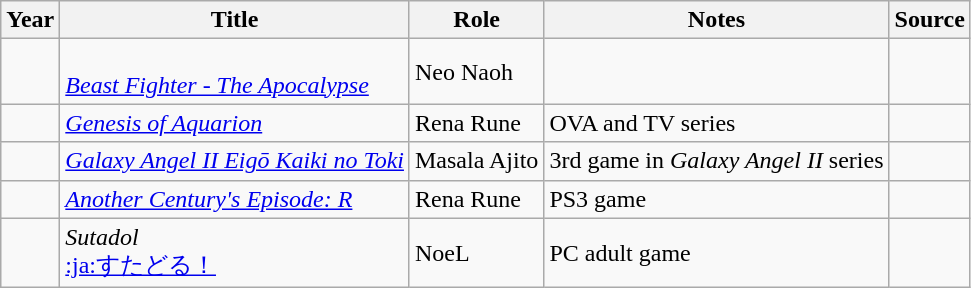<table class="wikitable sortable plainrowheaders">
<tr>
<th>Year</th>
<th>Title</th>
<th>Role</th>
<th class="unsortable">Notes</th>
<th class="unsortable">Source</th>
</tr>
<tr>
<td></td>
<td><br><em><a href='#'>Beast Fighter - The Apocalypse</a></em></td>
<td>Neo Naoh</td>
<td><br></td>
</tr>
<tr>
<td></td>
<td><em><a href='#'>Genesis of Aquarion</a></em></td>
<td>Rena Rune</td>
<td>OVA and TV series</td>
<td></td>
</tr>
<tr>
<td></td>
<td><em><a href='#'>Galaxy Angel II Eigō Kaiki no Toki</a></em></td>
<td>Masala Ajito</td>
<td>3rd game in <em>Galaxy Angel II</em> series</td>
<td></td>
</tr>
<tr>
<td></td>
<td><em><a href='#'>Another Century's Episode: R</a></em></td>
<td>Rena Rune</td>
<td>PS3 game</td>
<td></td>
</tr>
<tr>
<td></td>
<td><em>Sutadol</em><br><a href='#'>:ja:すたどる！</a><em></td>
<td>NoeL</td>
<td>PC adult game</td>
<td></td>
</tr>
</table>
